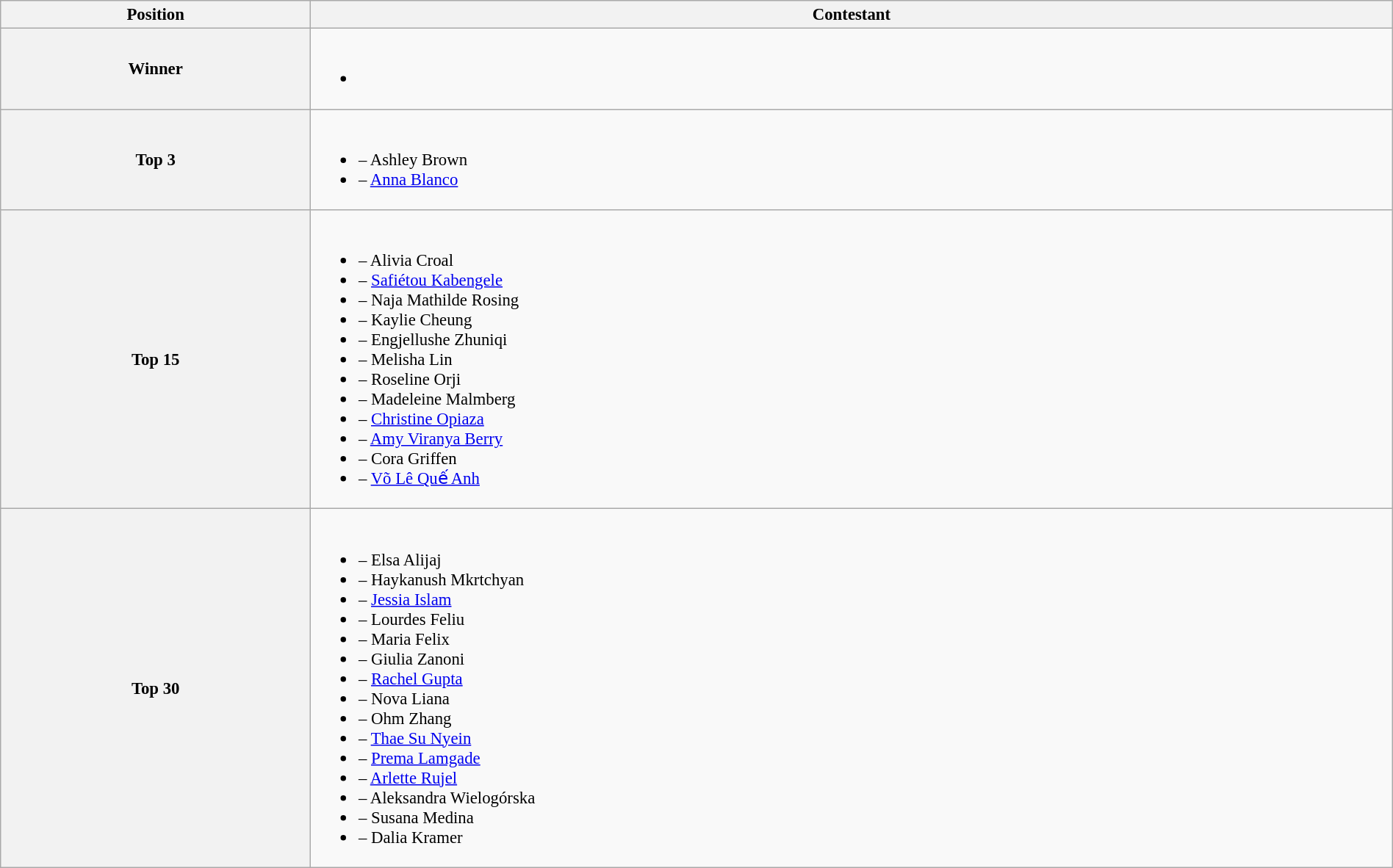<table class="wikitable" style="font-size: 95%; width:100%;">
<tr>
<th>Position</th>
<th>Contestant</th>
</tr>
<tr>
<th>Winner</th>
<td><br><ul><li></li></ul></td>
</tr>
<tr>
<th>Top 3</th>
<td><br><ul><li> – Ashley Brown</li><li> – <a href='#'>Anna Blanco</a></li></ul></td>
</tr>
<tr>
<th>Top 15</th>
<td><br><ul><li> – Alivia Croal</li><li> – <a href='#'>Safiétou Kabengele</a></li><li> – Naja Mathilde Rosing</li><li> – Kaylie Cheung</li><li> – Engjellushe Zhuniqi</li><li> – Melisha Lin</li><li> – Roseline Orji</li><li> – Madeleine Malmberg</li><li> – <a href='#'>Christine Opiaza</a></li><li> – <a href='#'>Amy Viranya Berry</a></li><li> – Cora Griffen</li><li> – <a href='#'>Võ Lê Quế Anh</a></li></ul></td>
</tr>
<tr>
<th>Top 30</th>
<td><br><ul><li> – Elsa Alijaj</li><li> – Haykanush Mkrtchyan</li><li> – <a href='#'>Jessia Islam</a></li><li> – Lourdes Feliu</li><li> – Maria Felix</li><li> – Giulia Zanoni</li><li> – <a href='#'>Rachel Gupta</a></li><li> – Nova Liana</li><li> – Ohm Zhang</li><li> – <a href='#'>Thae Su Nyein</a></li><li> – <a href='#'>Prema Lamgade</a></li><li> – <a href='#'>Arlette Rujel</a></li><li> – Aleksandra Wielogórska</li><li> – Susana Medina</li><li> – Dalia Kramer</li></ul></td>
</tr>
</table>
